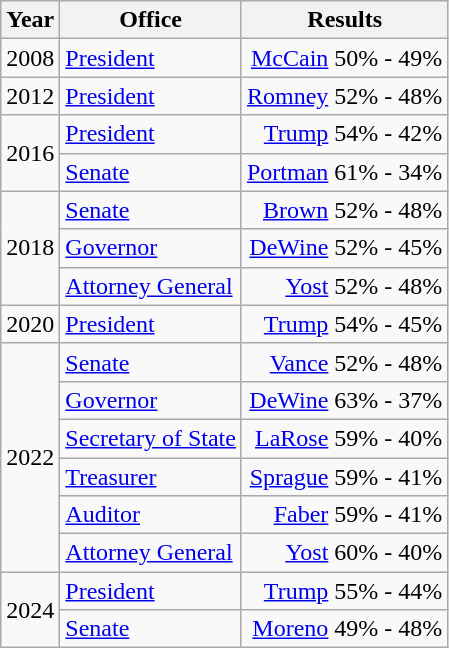<table class=wikitable>
<tr>
<th>Year</th>
<th>Office</th>
<th>Results</th>
</tr>
<tr>
<td>2008</td>
<td><a href='#'>President</a></td>
<td align="right" ><a href='#'>McCain</a> 50% - 49%</td>
</tr>
<tr>
<td>2012</td>
<td><a href='#'>President</a></td>
<td align="right" ><a href='#'>Romney</a> 52% - 48%</td>
</tr>
<tr>
<td rowspan=2>2016</td>
<td><a href='#'>President</a></td>
<td align="right" ><a href='#'>Trump</a> 54% - 42%</td>
</tr>
<tr>
<td><a href='#'>Senate</a></td>
<td align="right" ><a href='#'>Portman</a> 61% - 34%</td>
</tr>
<tr>
<td rowspan=3>2018</td>
<td><a href='#'>Senate</a></td>
<td align="right" ><a href='#'>Brown</a> 52% - 48%</td>
</tr>
<tr>
<td><a href='#'>Governor</a></td>
<td align="right" ><a href='#'>DeWine</a> 52% - 45%</td>
</tr>
<tr>
<td><a href='#'>Attorney General</a></td>
<td align="right" ><a href='#'>Yost</a> 52% - 48%</td>
</tr>
<tr>
<td>2020</td>
<td><a href='#'>President</a></td>
<td align="right" ><a href='#'>Trump</a> 54% - 45%</td>
</tr>
<tr>
<td rowspan=6>2022</td>
<td><a href='#'>Senate</a></td>
<td align="right" ><a href='#'>Vance</a> 52% - 48%</td>
</tr>
<tr>
<td><a href='#'>Governor</a></td>
<td align="right" ><a href='#'>DeWine</a> 63% - 37%</td>
</tr>
<tr>
<td><a href='#'>Secretary of State</a></td>
<td align="right" ><a href='#'>LaRose</a> 59% - 40%</td>
</tr>
<tr>
<td><a href='#'>Treasurer</a></td>
<td align="right" ><a href='#'>Sprague</a> 59% - 41%</td>
</tr>
<tr>
<td><a href='#'>Auditor</a></td>
<td align="right" ><a href='#'>Faber</a> 59% - 41%</td>
</tr>
<tr>
<td><a href='#'>Attorney General</a></td>
<td align="right" ><a href='#'>Yost</a> 60% - 40%</td>
</tr>
<tr>
<td rowspan=2>2024</td>
<td><a href='#'>President</a></td>
<td align="right" ><a href='#'>Trump</a> 55% - 44%</td>
</tr>
<tr>
<td><a href='#'>Senate</a></td>
<td align="right" ><a href='#'>Moreno</a> 49% - 48%</td>
</tr>
</table>
